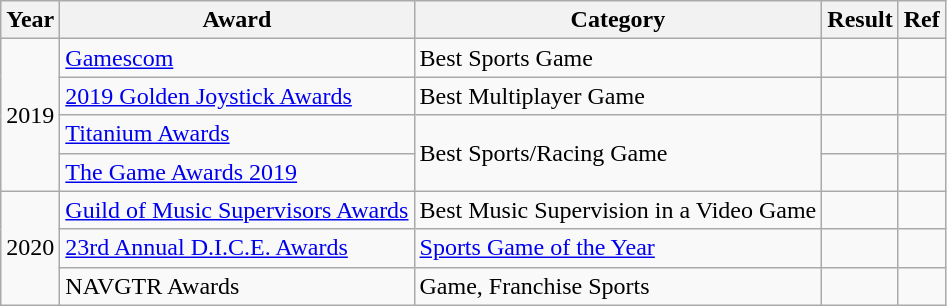<table class="wikitable sortable">
<tr>
<th>Year</th>
<th>Award</th>
<th>Category</th>
<th>Result</th>
<th>Ref</th>
</tr>
<tr>
<td style="text-align:center;" rowspan="4">2019</td>
<td><a href='#'>Gamescom</a></td>
<td>Best Sports Game</td>
<td></td>
<td style="text-align:center;"></td>
</tr>
<tr>
<td><a href='#'>2019 Golden Joystick Awards</a></td>
<td>Best Multiplayer Game</td>
<td></td>
<td style="text-align:center;"></td>
</tr>
<tr>
<td><a href='#'>Titanium Awards</a></td>
<td rowspan="2">Best Sports/Racing Game</td>
<td></td>
<td style="text-align:center;"></td>
</tr>
<tr>
<td><a href='#'>The Game Awards 2019</a></td>
<td></td>
<td style="text-align:center;"></td>
</tr>
<tr>
<td style="text-align:center;" rowspan="3">2020</td>
<td><a href='#'>Guild of Music Supervisors Awards</a></td>
<td>Best Music Supervision in a Video Game</td>
<td></td>
<td style="text-align:center;"></td>
</tr>
<tr>
<td><a href='#'>23rd Annual D.I.C.E. Awards</a></td>
<td><a href='#'>Sports Game of the Year</a></td>
<td></td>
<td style="text-align:center;"></td>
</tr>
<tr>
<td>NAVGTR Awards</td>
<td>Game, Franchise Sports</td>
<td></td>
<td style="text-align:center;"></td>
</tr>
</table>
